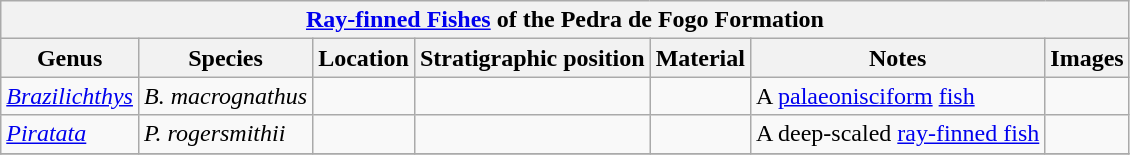<table class="wikitable" align="center">
<tr>
<th colspan="7" align="center"><a href='#'>Ray-finned Fishes</a> of the Pedra de Fogo Formation</th>
</tr>
<tr>
<th>Genus</th>
<th>Species</th>
<th>Location</th>
<th>Stratigraphic position</th>
<th>Material</th>
<th>Notes</th>
<th>Images</th>
</tr>
<tr>
<td><em><a href='#'>Brazilichthys</a></em></td>
<td><em>B. macrognathus</em></td>
<td></td>
<td></td>
<td></td>
<td>A <a href='#'>palaeonisciform</a> <a href='#'>fish</a></td>
<td></td>
</tr>
<tr>
<td><em><a href='#'>Piratata</a></em></td>
<td><em>P. rogersmithii</em></td>
<td></td>
<td></td>
<td></td>
<td>A deep-scaled <a href='#'>ray-finned fish</a></td>
<td></td>
</tr>
<tr>
</tr>
</table>
